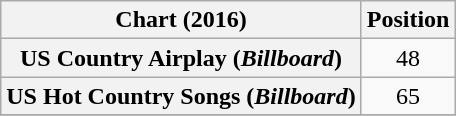<table class="wikitable sortable plainrowheaders" style="text-align:center">
<tr>
<th scope="col">Chart (2016)</th>
<th scope="col">Position</th>
</tr>
<tr>
<th scope="row">US Country Airplay (<em>Billboard</em>)</th>
<td>48</td>
</tr>
<tr>
<th scope="row">US Hot Country Songs (<em>Billboard</em>)</th>
<td>65</td>
</tr>
<tr>
</tr>
</table>
